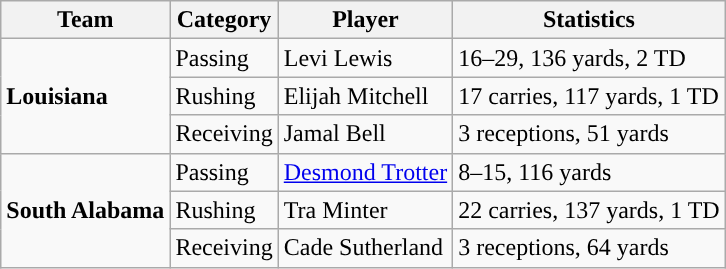<table class="wikitable" style="float: left;">
<tr>
<th>Team</th>
<th>Category</th>
<th>Player</th>
<th>Statistics</th>
</tr>
<tr>
<td rowspan=3><strong>Louisiana</strong></td>
<td>Passing</td>
<td>Levi Lewis</td>
<td>16–29, 136 yards, 2 TD</td>
</tr>
<tr>
<td>Rushing</td>
<td>Elijah Mitchell</td>
<td>17 carries, 117 yards, 1 TD</td>
</tr>
<tr>
<td>Receiving</td>
<td>Jamal Bell</td>
<td>3 receptions, 51 yards</td>
</tr>
<tr>
<td rowspan=3><strong>South Alabama</strong></td>
<td>Passing</td>
<td><a href='#'>Desmond Trotter</a></td>
<td>8–15, 116 yards</td>
</tr>
<tr>
<td>Rushing</td>
<td>Tra Minter</td>
<td>22 carries, 137 yards, 1 TD</td>
</tr>
<tr>
<td>Receiving</td>
<td>Cade Sutherland</td>
<td>3 receptions, 64 yards</td>
</tr>
</table>
